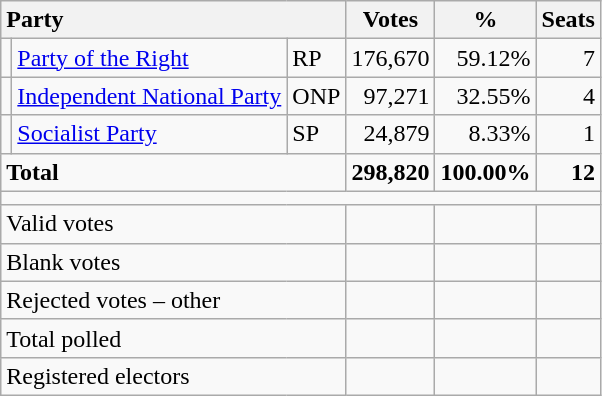<table class="wikitable" border="1" style="text-align:right;">
<tr>
<th style="text-align:left;" valign=bottom colspan=3>Party</th>
<th align=center valign=bottom width="50">Votes</th>
<th align=center valign=bottom width="50">%</th>
<th align=center>Seats</th>
</tr>
<tr>
<td></td>
<td align=left><a href='#'>Party of the Right</a></td>
<td align=left>RP</td>
<td>176,670</td>
<td>59.12%</td>
<td>7</td>
</tr>
<tr>
<td></td>
<td align=left><a href='#'>Independent National Party</a></td>
<td align=left>ONP</td>
<td>97,271</td>
<td>32.55%</td>
<td>4</td>
</tr>
<tr>
<td></td>
<td align=left><a href='#'>Socialist Party</a></td>
<td align=left>SP</td>
<td>24,879</td>
<td>8.33%</td>
<td>1</td>
</tr>
<tr style="font-weight:bold">
<td align=left colspan=3>Total</td>
<td>298,820</td>
<td>100.00%</td>
<td>12</td>
</tr>
<tr>
<td colspan=6 height="2"></td>
</tr>
<tr>
<td align=left colspan=3>Valid votes</td>
<td></td>
<td></td>
<td></td>
</tr>
<tr>
<td align=left colspan=3>Blank votes</td>
<td></td>
<td></td>
<td></td>
</tr>
<tr>
<td align=left colspan=3>Rejected votes – other</td>
<td></td>
<td></td>
<td></td>
</tr>
<tr>
<td align=left colspan=3>Total polled</td>
<td></td>
<td></td>
<td></td>
</tr>
<tr>
<td align=left colspan=3>Registered electors</td>
<td></td>
<td></td>
<td></td>
</tr>
</table>
